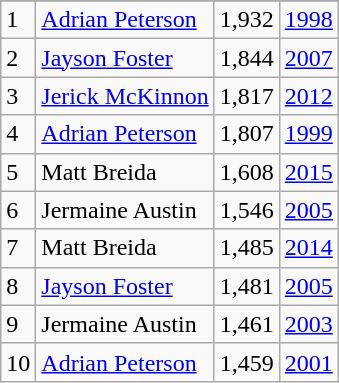<table class="wikitable">
<tr>
</tr>
<tr>
<td>1</td>
<td><a href='#'>Adrian Peterson</a></td>
<td>1,932</td>
<td><a href='#'>1998</a></td>
</tr>
<tr>
<td>2</td>
<td><a href='#'>Jayson Foster</a></td>
<td>1,844</td>
<td><a href='#'>2007</a></td>
</tr>
<tr>
<td>3</td>
<td><a href='#'>Jerick McKinnon</a></td>
<td>1,817</td>
<td><a href='#'>2012</a></td>
</tr>
<tr>
<td>4</td>
<td><a href='#'>Adrian Peterson</a></td>
<td>1,807</td>
<td><a href='#'>1999</a></td>
</tr>
<tr>
<td>5</td>
<td>Matt Breida</td>
<td>1,608</td>
<td><a href='#'>2015</a></td>
</tr>
<tr>
<td>6</td>
<td>Jermaine Austin</td>
<td>1,546</td>
<td><a href='#'>2005</a></td>
</tr>
<tr>
<td>7</td>
<td>Matt Breida</td>
<td>1,485</td>
<td><a href='#'>2014</a></td>
</tr>
<tr>
<td>8</td>
<td><a href='#'>Jayson Foster</a></td>
<td>1,481</td>
<td><a href='#'>2005</a></td>
</tr>
<tr>
<td>9</td>
<td>Jermaine Austin</td>
<td>1,461</td>
<td><a href='#'>2003</a></td>
</tr>
<tr>
<td>10</td>
<td><a href='#'>Adrian Peterson</a></td>
<td>1,459</td>
<td><a href='#'>2001</a></td>
</tr>
</table>
